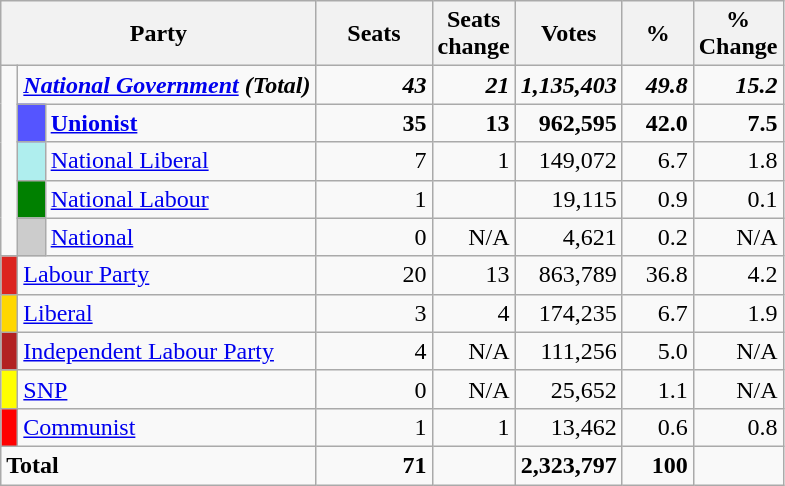<table class="wikitable">
<tr>
<th style="width:200px" colspan=3>Party</th>
<th style="width:70px;">Seats</th>
<th style="width:40px;">Seats change</th>
<th style="width:40px;">Votes</th>
<th style="width:40px;">%</th>
<th style="width:40px;">% Change</th>
</tr>
<tr>
<td rowspan=5> </td>
<td colspan=2><strong><em><a href='#'>National Government</a> (Total)</em></strong></td>
<td align=right><strong><em>43</em></strong></td>
<td align=right> <strong><em>21</em></strong></td>
<td align=right><strong><em>1,135,403</em></strong></td>
<td align=right><strong><em>49.8</em></strong></td>
<td align=right> <strong><em>15.2</em></strong></td>
</tr>
<tr>
<td style="background-color:#5555FF"> </td>
<td><strong><a href='#'>Unionist</a></strong></td>
<td align=right><strong>35</strong></td>
<td align=right> <strong>13</strong></td>
<td align=right><strong>962,595</strong></td>
<td align=right><strong>42.0</strong></td>
<td align=right> <strong>7.5</strong></td>
</tr>
<tr>
<td style="background-color:#AFEEEE"> </td>
<td><a href='#'>National Liberal</a></td>
<td align=right>7</td>
<td align=right> 1</td>
<td align=right>149,072</td>
<td align=right>6.7</td>
<td align=right> 1.8</td>
</tr>
<tr>
<td style="background-color:#008000"> </td>
<td><a href='#'>National Labour</a></td>
<td align=right>1</td>
<td align=right></td>
<td align=right>19,115</td>
<td align=right>0.9</td>
<td align=right> 0.1</td>
</tr>
<tr>
<td style="background-color:#CCCCCC"> </td>
<td><a href='#'>National</a></td>
<td align=right>0</td>
<td align=right>N/A</td>
<td align=right>4,621</td>
<td align=right>0.2</td>
<td align=right>N/A</td>
</tr>
<tr>
<td style="background-color:#DC241f"> </td>
<td colspan=2><a href='#'>Labour Party</a></td>
<td align=right>20</td>
<td align=right> 13</td>
<td align=right>863,789</td>
<td align=right>36.8</td>
<td align=right> 4.2</td>
</tr>
<tr>
<td style="background-color:#FFD700"> </td>
<td colspan=2><a href='#'>Liberal</a></td>
<td align=right>3</td>
<td align=right> 4</td>
<td align=right>174,235</td>
<td align=right>6.7</td>
<td align=right> 1.9</td>
</tr>
<tr>
<td style="background-color:#B22222"> </td>
<td colspan=2><a href='#'>Independent Labour Party</a></td>
<td align=right>4</td>
<td align=right>N/A</td>
<td align=right>111,256</td>
<td align=right>5.0</td>
<td align=right>N/A</td>
</tr>
<tr>
<td style="background-color:#FFFF00"> </td>
<td colspan=2><a href='#'>SNP</a></td>
<td align=right>0</td>
<td align=right>N/A</td>
<td align=right>25,652</td>
<td align=right>1.1</td>
<td align=right>N/A</td>
</tr>
<tr>
<td style="background-color:#FF0000"> </td>
<td colspan=2><a href='#'>Communist</a></td>
<td align=right>1</td>
<td align=right> 1</td>
<td align=right>13,462</td>
<td align=right>0.6</td>
<td align=right> 0.8</td>
</tr>
<tr>
<td colspan=3><strong>Total</strong></td>
<td align=right><strong>71</strong></td>
<td align=right></td>
<td align=right><strong>2,323,797</strong></td>
<td align=right><strong>100</strong></td>
<td align=right></td>
</tr>
</table>
